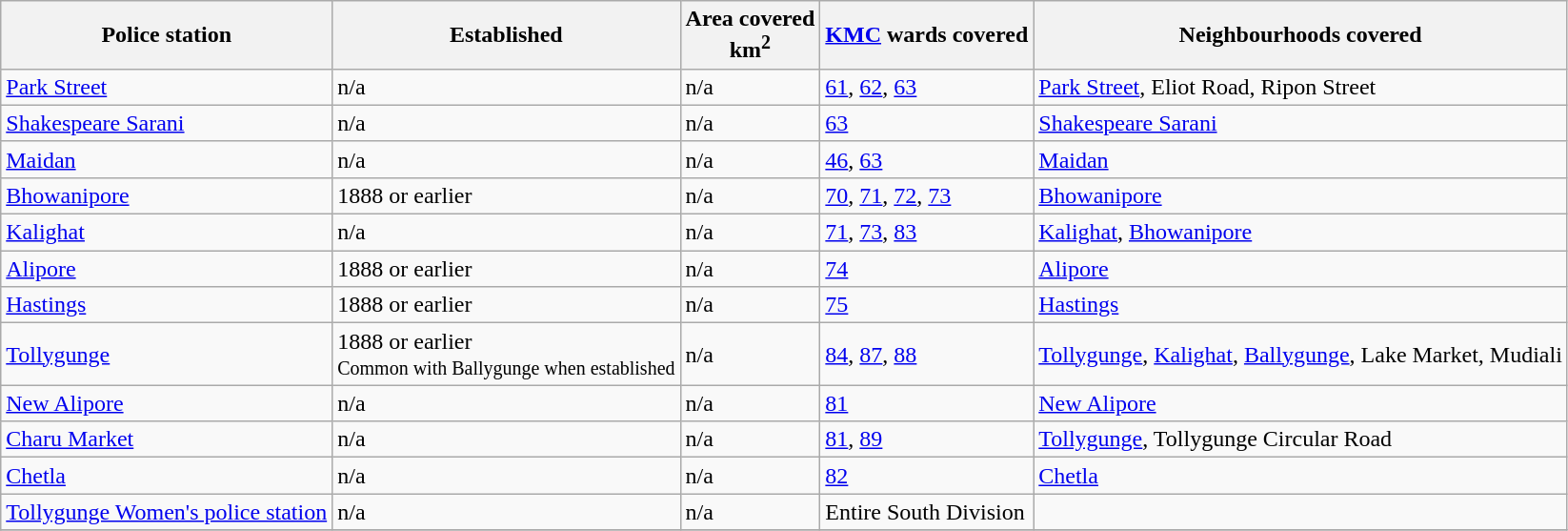<table class="wikitable sortable">
<tr>
<th>Police station</th>
<th>Established</th>
<th>Area covered<br>km<sup>2</sup></th>
<th><a href='#'>KMC</a> wards covered</th>
<th>Neighbourhoods covered</th>
</tr>
<tr>
<td><a href='#'>Park Street</a></td>
<td>n/a</td>
<td>n/a</td>
<td><a href='#'>61</a>, <a href='#'>62</a>, <a href='#'>63</a></td>
<td><a href='#'>Park Street</a>, Eliot Road, Ripon Street</td>
</tr>
<tr>
<td><a href='#'>Shakespeare Sarani</a></td>
<td>n/a</td>
<td>n/a</td>
<td><a href='#'>63</a></td>
<td><a href='#'>Shakespeare Sarani</a></td>
</tr>
<tr>
<td><a href='#'>Maidan</a></td>
<td>n/a</td>
<td>n/a</td>
<td><a href='#'>46</a>, <a href='#'>63</a></td>
<td><a href='#'>Maidan</a></td>
</tr>
<tr>
<td><a href='#'>Bhowanipore</a></td>
<td>1888 or earlier</td>
<td>n/a</td>
<td><a href='#'>70</a>, <a href='#'>71</a>, <a href='#'>72</a>, <a href='#'>73</a></td>
<td><a href='#'>Bhowanipore</a></td>
</tr>
<tr>
<td><a href='#'>Kalighat</a></td>
<td>n/a</td>
<td>n/a</td>
<td><a href='#'>71</a>, <a href='#'>73</a>, <a href='#'>83</a></td>
<td><a href='#'>Kalighat</a>, <a href='#'>Bhowanipore</a></td>
</tr>
<tr>
<td><a href='#'>Alipore</a></td>
<td>1888 or earlier</td>
<td>n/a</td>
<td><a href='#'>74</a></td>
<td><a href='#'>Alipore</a></td>
</tr>
<tr>
<td><a href='#'>Hastings</a></td>
<td>1888 or earlier</td>
<td>n/a</td>
<td><a href='#'>75</a></td>
<td><a href='#'>Hastings</a></td>
</tr>
<tr>
<td><a href='#'>Tollygunge</a></td>
<td>1888 or earlier<br><small>Common with Ballygunge when established</small></td>
<td>n/a</td>
<td><a href='#'>84</a>, <a href='#'>87</a>, <a href='#'>88</a></td>
<td><a href='#'>Tollygunge</a>, <a href='#'>Kalighat</a>, <a href='#'>Ballygunge</a>, Lake Market, Mudiali</td>
</tr>
<tr>
<td><a href='#'>New Alipore</a></td>
<td>n/a</td>
<td>n/a</td>
<td><a href='#'>81</a></td>
<td><a href='#'>New Alipore</a></td>
</tr>
<tr>
<td><a href='#'>Charu Market</a></td>
<td>n/a</td>
<td>n/a</td>
<td><a href='#'>81</a>, <a href='#'>89</a></td>
<td><a href='#'>Tollygunge</a>, Tollygunge Circular Road</td>
</tr>
<tr>
<td><a href='#'>Chetla</a></td>
<td>n/a</td>
<td>n/a</td>
<td><a href='#'>82</a></td>
<td><a href='#'>Chetla</a></td>
</tr>
<tr>
<td><a href='#'>Tollygunge Women's police station</a></td>
<td>n/a</td>
<td>n/a</td>
<td>Entire South Division</td>
<td></td>
</tr>
<tr>
</tr>
</table>
